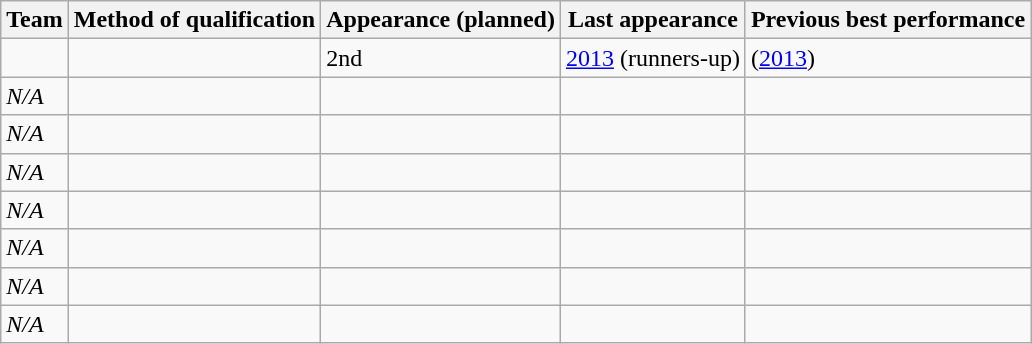<table class="wikitable sortable">
<tr>
<th>Team</th>
<th>Method of qualification</th>
<th data-sort-type="number">Appearance (planned)</th>
<th>Last appearance</th>
<th>Previous best performance</th>
</tr>
<tr>
<td></td>
<td></td>
<td>2nd</td>
<td><a href='#'>2013</a> (runners-up)</td>
<td> (<a href='#'>2013</a>)</td>
</tr>
<tr>
<td><em>N/A</em></td>
<td></td>
<td></td>
<td></td>
<td></td>
</tr>
<tr>
<td><em>N/A</em></td>
<td></td>
<td></td>
<td></td>
<td></td>
</tr>
<tr>
<td><em>N/A</em></td>
<td></td>
<td></td>
<td></td>
<td></td>
</tr>
<tr>
<td><em>N/A</em></td>
<td></td>
<td></td>
<td></td>
<td></td>
</tr>
<tr>
<td><em>N/A</em></td>
<td></td>
<td></td>
<td></td>
<td></td>
</tr>
<tr>
<td><em>N/A</em></td>
<td></td>
<td></td>
<td></td>
<td></td>
</tr>
<tr>
<td><em>N/A</em></td>
<td></td>
<td></td>
<td></td>
<td></td>
</tr>
</table>
